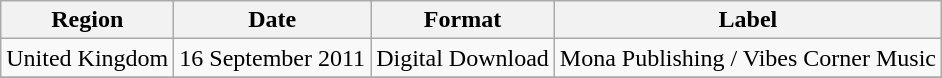<table class=wikitable>
<tr>
<th>Region</th>
<th>Date</th>
<th>Format</th>
<th>Label</th>
</tr>
<tr>
<td>United Kingdom</td>
<td>16 September 2011</td>
<td>Digital Download</td>
<td>Mona Publishing / Vibes Corner Music</td>
</tr>
<tr>
</tr>
</table>
